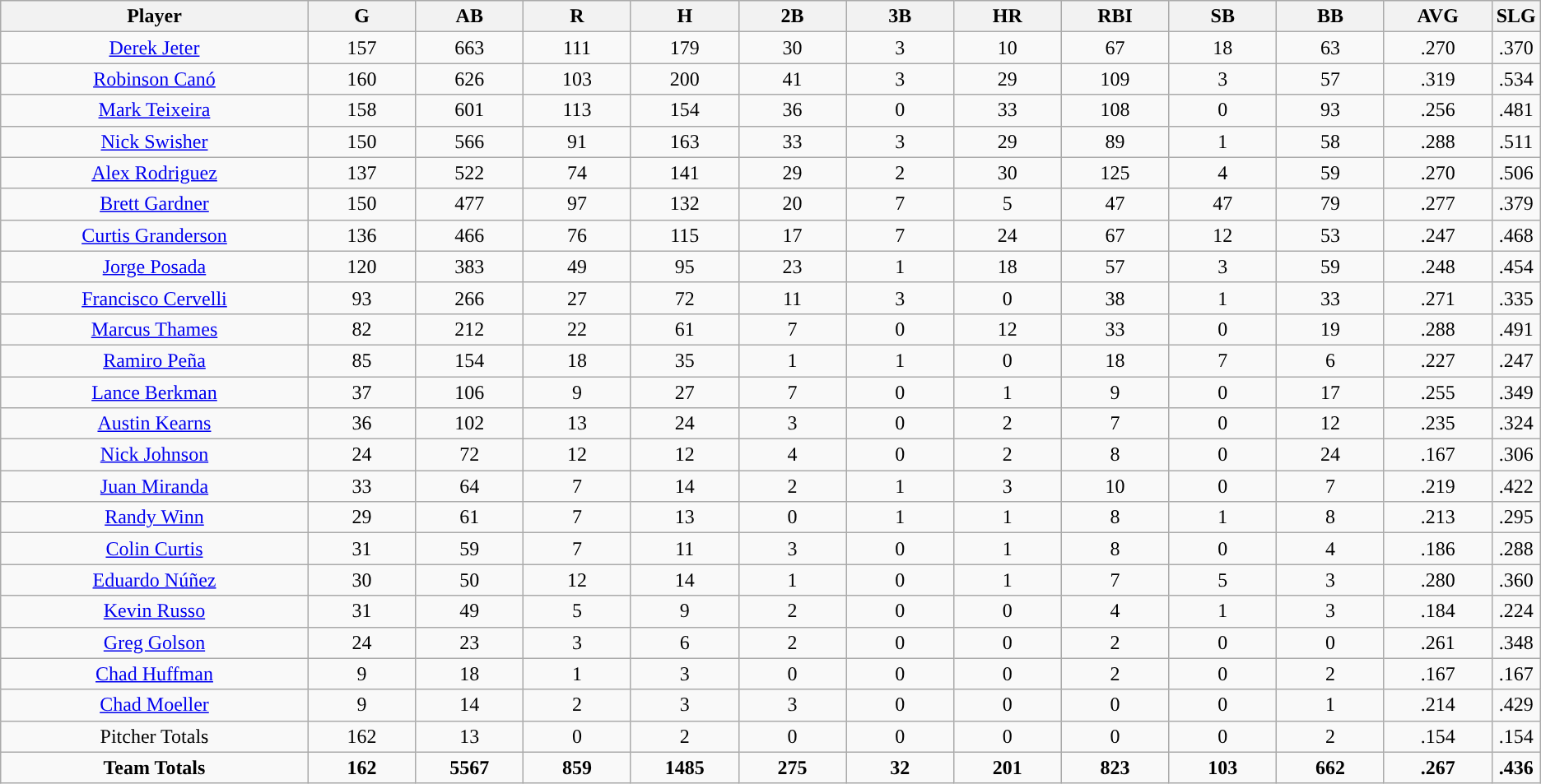<table class=wikitable style="text-align:center">
<tr>
<th bgcolor=#DDDDFF; width="20%">Player</th>
<th bgcolor=#DDDDFF; width="7%">G</th>
<th bgcolor=#DDDDFF; width="7%">AB</th>
<th bgcolor=#DDDDFF; width="7%">R</th>
<th bgcolor=#DDDDFF; width="7%">H</th>
<th bgcolor=#DDDDFF; width="7%">2B</th>
<th bgcolor=#DDDDFF; width="7%">3B</th>
<th bgcolor=#DDDDFF; width="7%">HR</th>
<th bgcolor=#DDDDFF; width="7%">RBI</th>
<th bgcolor=#DDDDFF; width="7%">SB</th>
<th bgcolor=#DDDDFF; width="7%">BB</th>
<th bgcolor=#DDDDFF; width="7%">AVG</th>
<th bgcolor=#DDDDFF; width="7%">SLG</th>
</tr>
<tr>
<td><a href='#'>Derek Jeter</a></td>
<td>157</td>
<td>663</td>
<td>111</td>
<td>179</td>
<td>30</td>
<td>3</td>
<td>10</td>
<td>67</td>
<td>18</td>
<td>63</td>
<td>.270</td>
<td>.370</td>
</tr>
<tr>
<td><a href='#'>Robinson Canó</a></td>
<td>160</td>
<td>626</td>
<td>103</td>
<td>200</td>
<td>41</td>
<td>3</td>
<td>29</td>
<td>109</td>
<td>3</td>
<td>57</td>
<td>.319</td>
<td>.534</td>
</tr>
<tr>
<td><a href='#'>Mark Teixeira</a></td>
<td>158</td>
<td>601</td>
<td>113</td>
<td>154</td>
<td>36</td>
<td>0</td>
<td>33</td>
<td>108</td>
<td>0</td>
<td>93</td>
<td>.256</td>
<td>.481</td>
</tr>
<tr>
<td><a href='#'>Nick Swisher</a></td>
<td>150</td>
<td>566</td>
<td>91</td>
<td>163</td>
<td>33</td>
<td>3</td>
<td>29</td>
<td>89</td>
<td>1</td>
<td>58</td>
<td>.288</td>
<td>.511</td>
</tr>
<tr>
<td><a href='#'>Alex Rodriguez</a></td>
<td>137</td>
<td>522</td>
<td>74</td>
<td>141</td>
<td>29</td>
<td>2</td>
<td>30</td>
<td>125</td>
<td>4</td>
<td>59</td>
<td>.270</td>
<td>.506</td>
</tr>
<tr>
<td><a href='#'>Brett Gardner</a></td>
<td>150</td>
<td>477</td>
<td>97</td>
<td>132</td>
<td>20</td>
<td>7</td>
<td>5</td>
<td>47</td>
<td>47</td>
<td>79</td>
<td>.277</td>
<td>.379</td>
</tr>
<tr>
<td><a href='#'>Curtis Granderson</a></td>
<td>136</td>
<td>466</td>
<td>76</td>
<td>115</td>
<td>17</td>
<td>7</td>
<td>24</td>
<td>67</td>
<td>12</td>
<td>53</td>
<td>.247</td>
<td>.468</td>
</tr>
<tr>
<td><a href='#'>Jorge Posada</a></td>
<td>120</td>
<td>383</td>
<td>49</td>
<td>95</td>
<td>23</td>
<td>1</td>
<td>18</td>
<td>57</td>
<td>3</td>
<td>59</td>
<td>.248</td>
<td>.454</td>
</tr>
<tr>
<td><a href='#'>Francisco Cervelli</a></td>
<td>93</td>
<td>266</td>
<td>27</td>
<td>72</td>
<td>11</td>
<td>3</td>
<td>0</td>
<td>38</td>
<td>1</td>
<td>33</td>
<td>.271</td>
<td>.335</td>
</tr>
<tr>
<td><a href='#'>Marcus Thames</a></td>
<td>82</td>
<td>212</td>
<td>22</td>
<td>61</td>
<td>7</td>
<td>0</td>
<td>12</td>
<td>33</td>
<td>0</td>
<td>19</td>
<td>.288</td>
<td>.491</td>
</tr>
<tr>
<td><a href='#'>Ramiro Peña</a></td>
<td>85</td>
<td>154</td>
<td>18</td>
<td>35</td>
<td>1</td>
<td>1</td>
<td>0</td>
<td>18</td>
<td>7</td>
<td>6</td>
<td>.227</td>
<td>.247</td>
</tr>
<tr>
<td><a href='#'>Lance Berkman</a></td>
<td>37</td>
<td>106</td>
<td>9</td>
<td>27</td>
<td>7</td>
<td>0</td>
<td>1</td>
<td>9</td>
<td>0</td>
<td>17</td>
<td>.255</td>
<td>.349</td>
</tr>
<tr>
<td><a href='#'>Austin Kearns</a></td>
<td>36</td>
<td>102</td>
<td>13</td>
<td>24</td>
<td>3</td>
<td>0</td>
<td>2</td>
<td>7</td>
<td>0</td>
<td>12</td>
<td>.235</td>
<td>.324</td>
</tr>
<tr>
<td><a href='#'>Nick Johnson</a></td>
<td>24</td>
<td>72</td>
<td>12</td>
<td>12</td>
<td>4</td>
<td>0</td>
<td>2</td>
<td>8</td>
<td>0</td>
<td>24</td>
<td>.167</td>
<td>.306</td>
</tr>
<tr>
<td><a href='#'>Juan Miranda</a></td>
<td>33</td>
<td>64</td>
<td>7</td>
<td>14</td>
<td>2</td>
<td>1</td>
<td>3</td>
<td>10</td>
<td>0</td>
<td>7</td>
<td>.219</td>
<td>.422</td>
</tr>
<tr>
<td><a href='#'>Randy Winn</a></td>
<td>29</td>
<td>61</td>
<td>7</td>
<td>13</td>
<td>0</td>
<td>1</td>
<td>1</td>
<td>8</td>
<td>1</td>
<td>8</td>
<td>.213</td>
<td>.295</td>
</tr>
<tr>
<td><a href='#'>Colin Curtis</a></td>
<td>31</td>
<td>59</td>
<td>7</td>
<td>11</td>
<td>3</td>
<td>0</td>
<td>1</td>
<td>8</td>
<td>0</td>
<td>4</td>
<td>.186</td>
<td>.288</td>
</tr>
<tr>
<td><a href='#'>Eduardo Núñez</a></td>
<td>30</td>
<td>50</td>
<td>12</td>
<td>14</td>
<td>1</td>
<td>0</td>
<td>1</td>
<td>7</td>
<td>5</td>
<td>3</td>
<td>.280</td>
<td>.360</td>
</tr>
<tr>
<td><a href='#'>Kevin Russo</a></td>
<td>31</td>
<td>49</td>
<td>5</td>
<td>9</td>
<td>2</td>
<td>0</td>
<td>0</td>
<td>4</td>
<td>1</td>
<td>3</td>
<td>.184</td>
<td>.224</td>
</tr>
<tr>
<td><a href='#'>Greg Golson</a></td>
<td>24</td>
<td>23</td>
<td>3</td>
<td>6</td>
<td>2</td>
<td>0</td>
<td>0</td>
<td>2</td>
<td>0</td>
<td>0</td>
<td>.261</td>
<td>.348</td>
</tr>
<tr>
<td><a href='#'>Chad Huffman</a></td>
<td>9</td>
<td>18</td>
<td>1</td>
<td>3</td>
<td>0</td>
<td>0</td>
<td>0</td>
<td>2</td>
<td>0</td>
<td>2</td>
<td>.167</td>
<td>.167</td>
</tr>
<tr>
<td><a href='#'>Chad Moeller</a></td>
<td>9</td>
<td>14</td>
<td>2</td>
<td>3</td>
<td>3</td>
<td>0</td>
<td>0</td>
<td>0</td>
<td>0</td>
<td>1</td>
<td>.214</td>
<td>.429</td>
</tr>
<tr>
<td>Pitcher Totals</td>
<td>162</td>
<td>13</td>
<td>0</td>
<td>2</td>
<td>0</td>
<td>0</td>
<td>0</td>
<td>0</td>
<td>0</td>
<td>2</td>
<td>.154</td>
<td>.154</td>
</tr>
<tr>
<td><strong>Team Totals</strong></td>
<td><strong>162</strong></td>
<td><strong>5567</strong></td>
<td><strong>859</strong></td>
<td><strong>1485</strong></td>
<td><strong>275</strong></td>
<td><strong>32</strong></td>
<td><strong>201</strong></td>
<td><strong>823</strong></td>
<td><strong>103</strong></td>
<td><strong>662</strong></td>
<td><strong>.267</strong></td>
<td><strong>.436</strong></td>
</tr>
</table>
